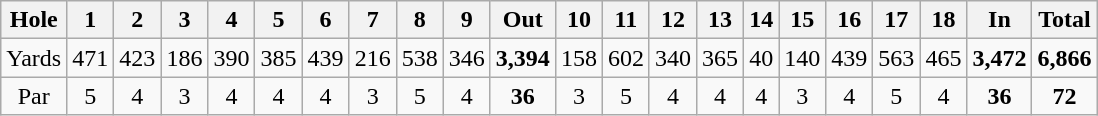<table class="wikitable" style="text-align:center">
<tr>
<th align="left">Hole</th>
<th>1</th>
<th>2</th>
<th>3</th>
<th>4</th>
<th>5</th>
<th>6</th>
<th>7</th>
<th>8</th>
<th>9</th>
<th>Out</th>
<th>10</th>
<th>11</th>
<th>12</th>
<th>13</th>
<th>14</th>
<th>15</th>
<th>16</th>
<th>17</th>
<th>18</th>
<th>In</th>
<th>Total</th>
</tr>
<tr>
<td align="center">Yards</td>
<td>471</td>
<td>423</td>
<td>186</td>
<td>390</td>
<td>385</td>
<td>439</td>
<td>216</td>
<td>538</td>
<td>346</td>
<td><strong>3,394</strong></td>
<td>158</td>
<td>602</td>
<td>340</td>
<td>365</td>
<td>40</td>
<td>140</td>
<td>439</td>
<td>563</td>
<td>465</td>
<td><strong>3,472</strong></td>
<td><strong>6,866</strong></td>
</tr>
<tr>
<td align="center">Par</td>
<td>5</td>
<td>4</td>
<td>3</td>
<td>4</td>
<td>4</td>
<td>4</td>
<td>3</td>
<td>5</td>
<td>4</td>
<td><strong>36</strong></td>
<td>3</td>
<td>5</td>
<td>4</td>
<td>4</td>
<td>4</td>
<td>3</td>
<td>4</td>
<td>5</td>
<td>4</td>
<td><strong>36</strong></td>
<td><strong>72</strong></td>
</tr>
</table>
